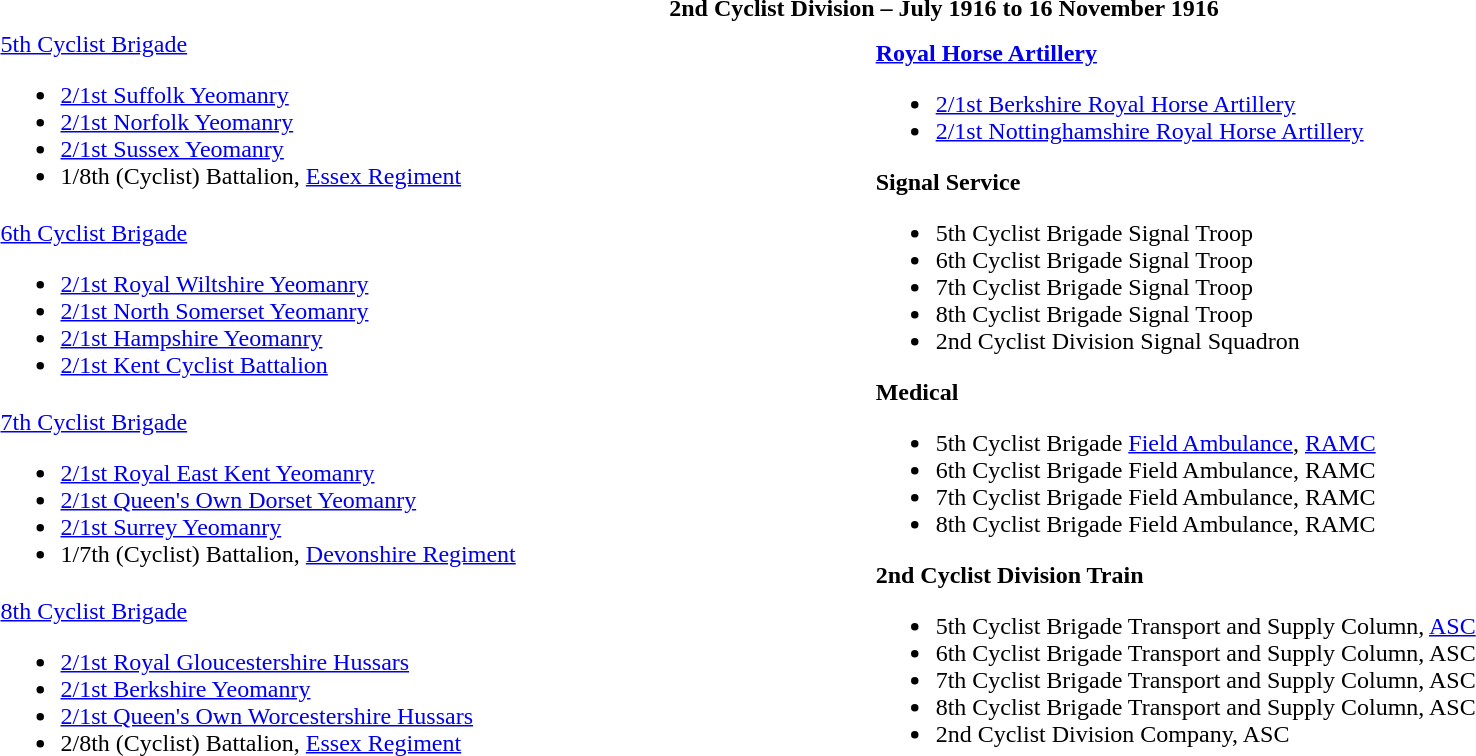<table class="toccolours collapsible collapsed" style="width:100%; background:transparent;">
<tr>
<th colspan=2>2nd Cyclist Division – July 1916 to 16 November 1916</th>
</tr>
<tr valign=top>
</tr>
<tr>
<td><a href='#'>5th Cyclist Brigade</a><br><ul><li><a href='#'>2/1st Suffolk Yeomanry</a></li><li><a href='#'>2/1st Norfolk Yeomanry</a></li><li><a href='#'>2/1st Sussex Yeomanry</a></li><li>1/8th (Cyclist) Battalion, <a href='#'>Essex Regiment</a></li></ul></td>
<td rowspan=4><strong><a href='#'>Royal Horse Artillery</a></strong><br><ul><li><a href='#'>2/1st Berkshire Royal Horse Artillery</a></li><li><a href='#'>2/1st Nottinghamshire Royal Horse Artillery</a></li></ul><strong>Signal Service</strong><ul><li>5th Cyclist Brigade Signal Troop</li><li>6th Cyclist Brigade Signal Troop</li><li>7th Cyclist Brigade Signal Troop</li><li>8th Cyclist Brigade Signal Troop</li><li>2nd Cyclist Division Signal Squadron</li></ul><strong>Medical</strong><ul><li>5th Cyclist Brigade <a href='#'>Field Ambulance</a>, <a href='#'>RAMC</a></li><li>6th Cyclist Brigade Field Ambulance, RAMC</li><li>7th Cyclist Brigade Field Ambulance, RAMC</li><li>8th Cyclist Brigade Field Ambulance, RAMC</li></ul><strong>2nd Cyclist Division Train</strong><ul><li>5th Cyclist Brigade Transport and Supply Column, <a href='#'>ASC</a></li><li>6th Cyclist Brigade Transport and Supply Column, ASC</li><li>7th Cyclist Brigade Transport and Supply Column, ASC</li><li>8th Cyclist Brigade Transport and Supply Column, ASC</li><li>2nd Cyclist Division Company, ASC</li></ul></td>
</tr>
<tr valign=top>
<td><a href='#'>6th Cyclist Brigade</a><br><ul><li><a href='#'>2/1st Royal Wiltshire Yeomanry</a></li><li><a href='#'>2/1st North Somerset Yeomanry</a></li><li><a href='#'>2/1st Hampshire Yeomanry</a></li><li><a href='#'>2/1st Kent Cyclist Battalion</a></li></ul></td>
</tr>
<tr valign=top>
<td><a href='#'>7th Cyclist Brigade</a><br><ul><li><a href='#'>2/1st Royal East Kent Yeomanry</a></li><li><a href='#'>2/1st Queen's Own Dorset Yeomanry</a></li><li><a href='#'>2/1st Surrey Yeomanry</a></li><li>1/7th (Cyclist) Battalion, <a href='#'>Devonshire Regiment</a></li></ul></td>
</tr>
<tr valign=top>
<td><a href='#'>8th Cyclist Brigade</a><br><ul><li><a href='#'>2/1st Royal Gloucestershire Hussars</a></li><li><a href='#'>2/1st Berkshire Yeomanry</a></li><li><a href='#'>2/1st Queen's Own Worcestershire Hussars</a></li><li>2/8th (Cyclist) Battalion, <a href='#'>Essex Regiment</a></li></ul></td>
</tr>
<tr>
<td colspan=2 style="border:0px"></td>
</tr>
<tr>
<td colspan=2></td>
</tr>
</table>
